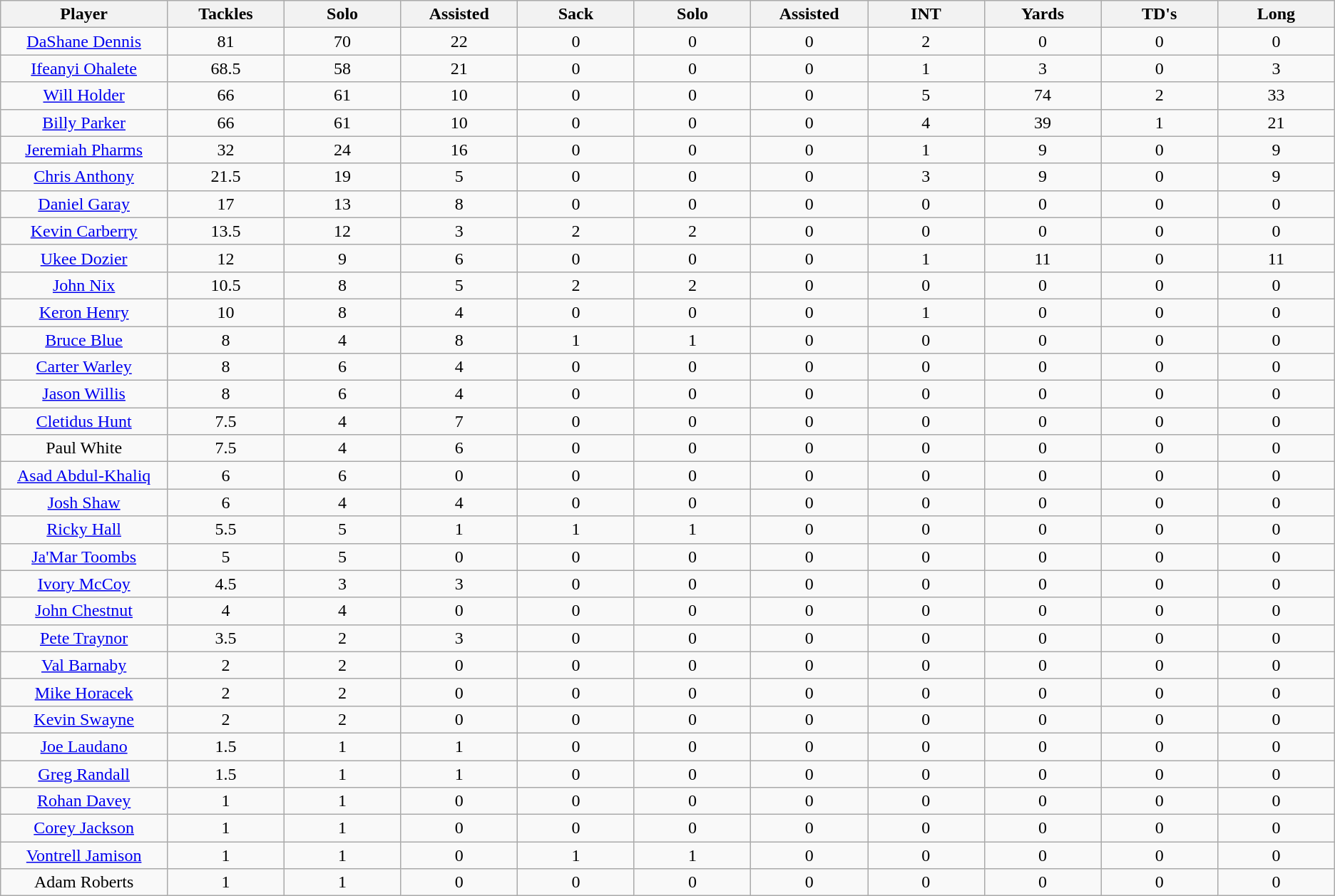<table class="wikitable sortable">
<tr>
<th bgcolor="#DDDDFF" width="10%">Player</th>
<th bgcolor="#DDDDFF" width="7%">Tackles</th>
<th bgcolor="#DDDDFF" width="7%">Solo</th>
<th bgcolor="#DDDDFF" width="7%">Assisted</th>
<th bgcolor="#DDDDFF" width="7%">Sack</th>
<th bgcolor="#DDDDFF" width="7%">Solo</th>
<th bgcolor="#DDDDFF" width="7%">Assisted</th>
<th bgcolor="#DDDDFF" width="7%">INT</th>
<th bgcolor="#DDDDFF" width="7%">Yards</th>
<th bgcolor="#DDDDFF" width="7%">TD's</th>
<th bgcolor="#DDDDFF" width="7%">Long</th>
</tr>
<tr align="center">
<td><a href='#'>DaShane Dennis</a></td>
<td>81</td>
<td>70</td>
<td>22</td>
<td>0</td>
<td>0</td>
<td>0</td>
<td>2</td>
<td>0</td>
<td>0</td>
<td>0</td>
</tr>
<tr align="center">
<td><a href='#'>Ifeanyi Ohalete</a></td>
<td>68.5</td>
<td>58</td>
<td>21</td>
<td>0</td>
<td>0</td>
<td>0</td>
<td>1</td>
<td>3</td>
<td>0</td>
<td>3</td>
</tr>
<tr align="center">
<td><a href='#'>Will Holder</a></td>
<td>66</td>
<td>61</td>
<td>10</td>
<td>0</td>
<td>0</td>
<td>0</td>
<td>5</td>
<td>74</td>
<td>2</td>
<td>33</td>
</tr>
<tr align="center">
<td><a href='#'>Billy Parker</a></td>
<td>66</td>
<td>61</td>
<td>10</td>
<td>0</td>
<td>0</td>
<td>0</td>
<td>4</td>
<td>39</td>
<td>1</td>
<td>21</td>
</tr>
<tr align="center">
<td><a href='#'>Jeremiah Pharms</a></td>
<td>32</td>
<td>24</td>
<td>16</td>
<td>0</td>
<td>0</td>
<td>0</td>
<td>1</td>
<td>9</td>
<td>0</td>
<td>9</td>
</tr>
<tr align="center">
<td><a href='#'>Chris Anthony</a></td>
<td>21.5</td>
<td>19</td>
<td>5</td>
<td>0</td>
<td>0</td>
<td>0</td>
<td>3</td>
<td>9</td>
<td>0</td>
<td>9</td>
</tr>
<tr align="center">
<td><a href='#'>Daniel Garay</a></td>
<td>17</td>
<td>13</td>
<td>8</td>
<td>0</td>
<td>0</td>
<td>0</td>
<td>0</td>
<td>0</td>
<td>0</td>
<td>0</td>
</tr>
<tr align="center">
<td><a href='#'>Kevin Carberry</a></td>
<td>13.5</td>
<td>12</td>
<td>3</td>
<td>2</td>
<td>2</td>
<td>0</td>
<td>0</td>
<td>0</td>
<td>0</td>
<td>0</td>
</tr>
<tr align="center">
<td><a href='#'>Ukee Dozier</a></td>
<td>12</td>
<td>9</td>
<td>6</td>
<td>0</td>
<td>0</td>
<td>0</td>
<td>1</td>
<td>11</td>
<td>0</td>
<td>11</td>
</tr>
<tr align="center">
<td><a href='#'>John Nix</a></td>
<td>10.5</td>
<td>8</td>
<td>5</td>
<td>2</td>
<td>2</td>
<td>0</td>
<td>0</td>
<td>0</td>
<td>0</td>
<td>0</td>
</tr>
<tr align="center">
<td><a href='#'>Keron Henry</a></td>
<td>10</td>
<td>8</td>
<td>4</td>
<td>0</td>
<td>0</td>
<td>0</td>
<td>1</td>
<td>0</td>
<td>0</td>
<td>0</td>
</tr>
<tr align="center">
<td><a href='#'>Bruce Blue</a></td>
<td>8</td>
<td>4</td>
<td>8</td>
<td>1</td>
<td>1</td>
<td>0</td>
<td>0</td>
<td>0</td>
<td>0</td>
<td>0</td>
</tr>
<tr align="center">
<td><a href='#'>Carter Warley</a></td>
<td>8</td>
<td>6</td>
<td>4</td>
<td>0</td>
<td>0</td>
<td>0</td>
<td>0</td>
<td>0</td>
<td>0</td>
<td>0</td>
</tr>
<tr align="center">
<td><a href='#'>Jason Willis</a></td>
<td>8</td>
<td>6</td>
<td>4</td>
<td>0</td>
<td>0</td>
<td>0</td>
<td>0</td>
<td>0</td>
<td>0</td>
<td>0</td>
</tr>
<tr align="center">
<td><a href='#'>Cletidus Hunt</a></td>
<td>7.5</td>
<td>4</td>
<td>7</td>
<td>0</td>
<td>0</td>
<td>0</td>
<td>0</td>
<td>0</td>
<td>0</td>
<td>0</td>
</tr>
<tr align="center">
<td>Paul White</td>
<td>7.5</td>
<td>4</td>
<td>6</td>
<td>0</td>
<td>0</td>
<td>0</td>
<td>0</td>
<td>0</td>
<td>0</td>
<td>0</td>
</tr>
<tr align="center">
<td><a href='#'>Asad Abdul-Khaliq</a></td>
<td>6</td>
<td>6</td>
<td>0</td>
<td>0</td>
<td>0</td>
<td>0</td>
<td>0</td>
<td>0</td>
<td>0</td>
<td>0</td>
</tr>
<tr align="center">
<td><a href='#'>Josh Shaw</a></td>
<td>6</td>
<td>4</td>
<td>4</td>
<td>0</td>
<td>0</td>
<td>0</td>
<td>0</td>
<td>0</td>
<td>0</td>
<td>0</td>
</tr>
<tr align="center">
<td><a href='#'>Ricky Hall</a></td>
<td>5.5</td>
<td>5</td>
<td>1</td>
<td>1</td>
<td>1</td>
<td>0</td>
<td>0</td>
<td>0</td>
<td>0</td>
<td>0</td>
</tr>
<tr align="center">
<td><a href='#'>Ja'Mar Toombs</a></td>
<td>5</td>
<td>5</td>
<td>0</td>
<td>0</td>
<td>0</td>
<td>0</td>
<td>0</td>
<td>0</td>
<td>0</td>
<td>0</td>
</tr>
<tr align="center">
<td><a href='#'>Ivory McCoy</a></td>
<td>4.5</td>
<td>3</td>
<td>3</td>
<td>0</td>
<td>0</td>
<td>0</td>
<td>0</td>
<td>0</td>
<td>0</td>
<td>0</td>
</tr>
<tr align="center">
<td><a href='#'>John Chestnut</a></td>
<td>4</td>
<td>4</td>
<td>0</td>
<td>0</td>
<td>0</td>
<td>0</td>
<td>0</td>
<td>0</td>
<td>0</td>
<td>0</td>
</tr>
<tr align="center">
<td><a href='#'>Pete Traynor</a></td>
<td>3.5</td>
<td>2</td>
<td>3</td>
<td>0</td>
<td>0</td>
<td>0</td>
<td>0</td>
<td>0</td>
<td>0</td>
<td>0</td>
</tr>
<tr align="center">
<td><a href='#'>Val Barnaby</a></td>
<td>2</td>
<td>2</td>
<td>0</td>
<td>0</td>
<td>0</td>
<td>0</td>
<td>0</td>
<td>0</td>
<td>0</td>
<td>0</td>
</tr>
<tr align="center">
<td><a href='#'>Mike Horacek</a></td>
<td>2</td>
<td>2</td>
<td>0</td>
<td>0</td>
<td>0</td>
<td>0</td>
<td>0</td>
<td>0</td>
<td>0</td>
<td>0</td>
</tr>
<tr align="center">
<td><a href='#'>Kevin Swayne</a></td>
<td>2</td>
<td>2</td>
<td>0</td>
<td>0</td>
<td>0</td>
<td>0</td>
<td>0</td>
<td>0</td>
<td>0</td>
<td>0</td>
</tr>
<tr align="center">
<td><a href='#'>Joe Laudano</a></td>
<td>1.5</td>
<td>1</td>
<td>1</td>
<td>0</td>
<td>0</td>
<td>0</td>
<td>0</td>
<td>0</td>
<td>0</td>
<td>0</td>
</tr>
<tr align="center">
<td><a href='#'>Greg Randall</a></td>
<td>1.5</td>
<td>1</td>
<td>1</td>
<td>0</td>
<td>0</td>
<td>0</td>
<td>0</td>
<td>0</td>
<td>0</td>
<td>0</td>
</tr>
<tr align="center">
<td><a href='#'>Rohan Davey</a></td>
<td>1</td>
<td>1</td>
<td>0</td>
<td>0</td>
<td>0</td>
<td>0</td>
<td>0</td>
<td>0</td>
<td>0</td>
<td>0</td>
</tr>
<tr align="center">
<td><a href='#'>Corey Jackson</a></td>
<td>1</td>
<td>1</td>
<td>0</td>
<td>0</td>
<td>0</td>
<td>0</td>
<td>0</td>
<td>0</td>
<td>0</td>
<td>0</td>
</tr>
<tr align="center">
<td><a href='#'>Vontrell Jamison</a></td>
<td>1</td>
<td>1</td>
<td>0</td>
<td>1</td>
<td>1</td>
<td>0</td>
<td>0</td>
<td>0</td>
<td>0</td>
<td>0</td>
</tr>
<tr align="center">
<td>Adam Roberts</td>
<td>1</td>
<td>1</td>
<td>0</td>
<td>0</td>
<td>0</td>
<td>0</td>
<td>0</td>
<td>0</td>
<td>0</td>
<td>0</td>
</tr>
</table>
